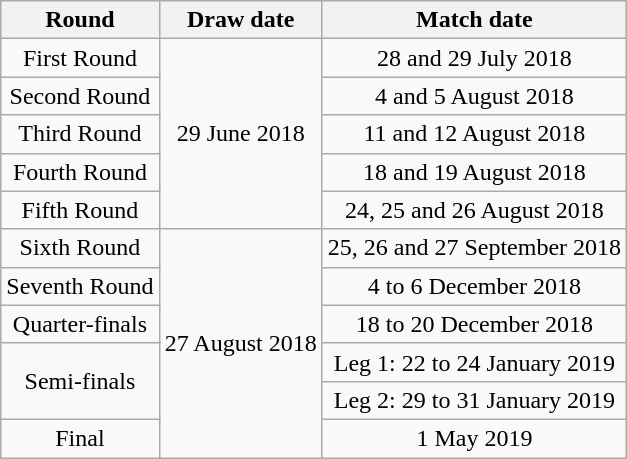<table class="wikitable" style="text-align:center">
<tr>
<th>Round</th>
<th>Draw date</th>
<th>Match date</th>
</tr>
<tr>
<td>First Round</td>
<td rowspan=5>29 June 2018</td>
<td>28 and 29 July 2018</td>
</tr>
<tr>
<td>Second Round</td>
<td>4 and 5 August 2018</td>
</tr>
<tr>
<td>Third Round</td>
<td>11 and 12 August 2018</td>
</tr>
<tr>
<td>Fourth Round</td>
<td>18 and 19 August 2018</td>
</tr>
<tr>
<td>Fifth Round</td>
<td>24, 25 and 26 August 2018</td>
</tr>
<tr>
<td>Sixth Round</td>
<td rowspan=6>27 August 2018</td>
<td>25, 26 and 27 September 2018</td>
</tr>
<tr>
<td>Seventh Round</td>
<td>4 to 6 December 2018</td>
</tr>
<tr>
<td>Quarter-finals</td>
<td>18 to 20 December 2018</td>
</tr>
<tr>
<td rowspan=2>Semi-finals</td>
<td>Leg 1: 22 to 24 January 2019</td>
</tr>
<tr>
<td>Leg 2: 29 to 31 January 2019</td>
</tr>
<tr>
<td>Final</td>
<td>1 May 2019</td>
</tr>
</table>
